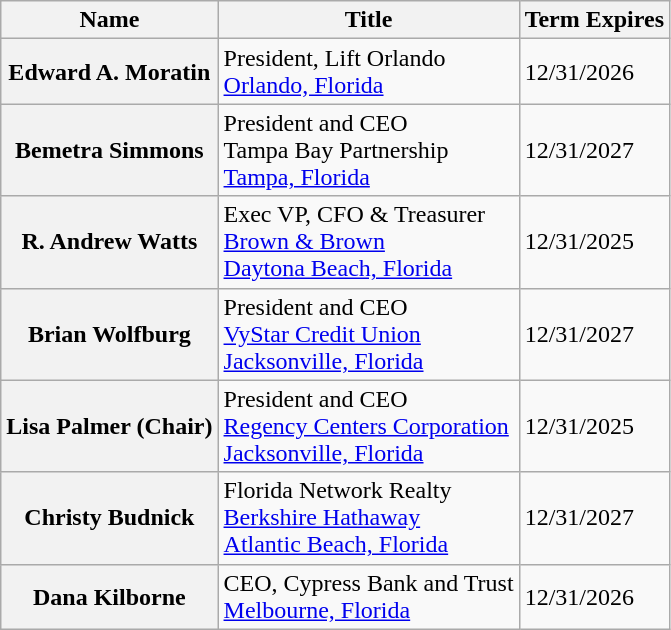<table class="wikitable sortable">
<tr>
<th>Name</th>
<th>Title</th>
<th>Term Expires</th>
</tr>
<tr>
<th>Edward A. Moratin</th>
<td>President, Lift Orlando<br><a href='#'>Orlando, Florida</a></td>
<td>12/31/2026</td>
</tr>
<tr>
<th>Bemetra Simmons</th>
<td>President and CEO<br>Tampa Bay Partnership<br><a href='#'>Tampa, Florida</a></td>
<td>12/31/2027</td>
</tr>
<tr>
<th>R. Andrew Watts</th>
<td>Exec VP, CFO & Treasurer<br><a href='#'>Brown & Brown</a><br><a href='#'>Daytona Beach, Florida</a></td>
<td>12/31/2025</td>
</tr>
<tr>
<th>Brian Wolfburg</th>
<td>President and CEO<br><a href='#'>VyStar Credit Union</a><br><a href='#'>Jacksonville, Florida</a></td>
<td>12/31/2027</td>
</tr>
<tr>
<th>Lisa Palmer (Chair)</th>
<td>President and CEO<br><a href='#'>Regency Centers Corporation</a><br><a href='#'>Jacksonville, Florida</a></td>
<td>12/31/2025</td>
</tr>
<tr>
<th>Christy Budnick</th>
<td>Florida Network Realty<br><a href='#'>Berkshire Hathaway</a><br><a href='#'>Atlantic Beach, Florida</a></td>
<td>12/31/2027</td>
</tr>
<tr>
<th>Dana Kilborne</th>
<td>CEO, Cypress Bank and Trust<br><a href='#'>Melbourne, Florida</a></td>
<td>12/31/2026</td>
</tr>
</table>
